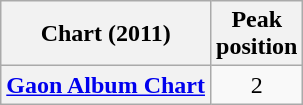<table class="wikitable plainrowheaders sortable" style="text-align:center;" border="1">
<tr>
<th scope="col">Chart (2011)</th>
<th scope="col">Peak<br>position</th>
</tr>
<tr>
<th scope="row"><a href='#'>Gaon Album Chart</a></th>
<td>2</td>
</tr>
</table>
